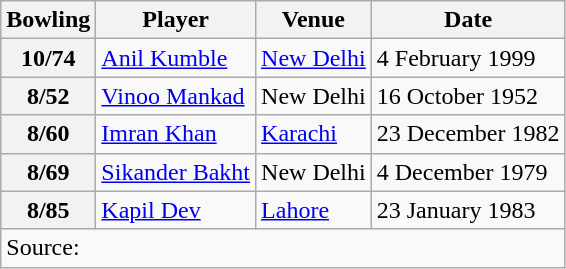<table class="wikitable">
<tr>
<th align="center"><strong>Bowling</strong></th>
<th align="center"><strong>Player</strong></th>
<th align="center"><strong>Venue</strong></th>
<th align="center"><strong>Date</strong></th>
</tr>
<tr>
<th>10/74</th>
<td> <a href='#'>Anil Kumble</a></td>
<td><a href='#'>New Delhi</a></td>
<td>4 February 1999</td>
</tr>
<tr>
<th>8/52</th>
<td> <a href='#'>Vinoo Mankad</a></td>
<td>New Delhi</td>
<td>16 October 1952</td>
</tr>
<tr>
<th>8/60</th>
<td> <a href='#'>Imran Khan</a></td>
<td><a href='#'>Karachi</a></td>
<td>23 December 1982</td>
</tr>
<tr>
<th>8/69</th>
<td> <a href='#'>Sikander Bakht</a></td>
<td>New Delhi</td>
<td>4 December 1979</td>
</tr>
<tr>
<th>8/85</th>
<td> <a href='#'>Kapil Dev</a></td>
<td><a href='#'>Lahore</a></td>
<td>23 January 1983</td>
</tr>
<tr>
<td colspan="4">Source:</td>
</tr>
</table>
